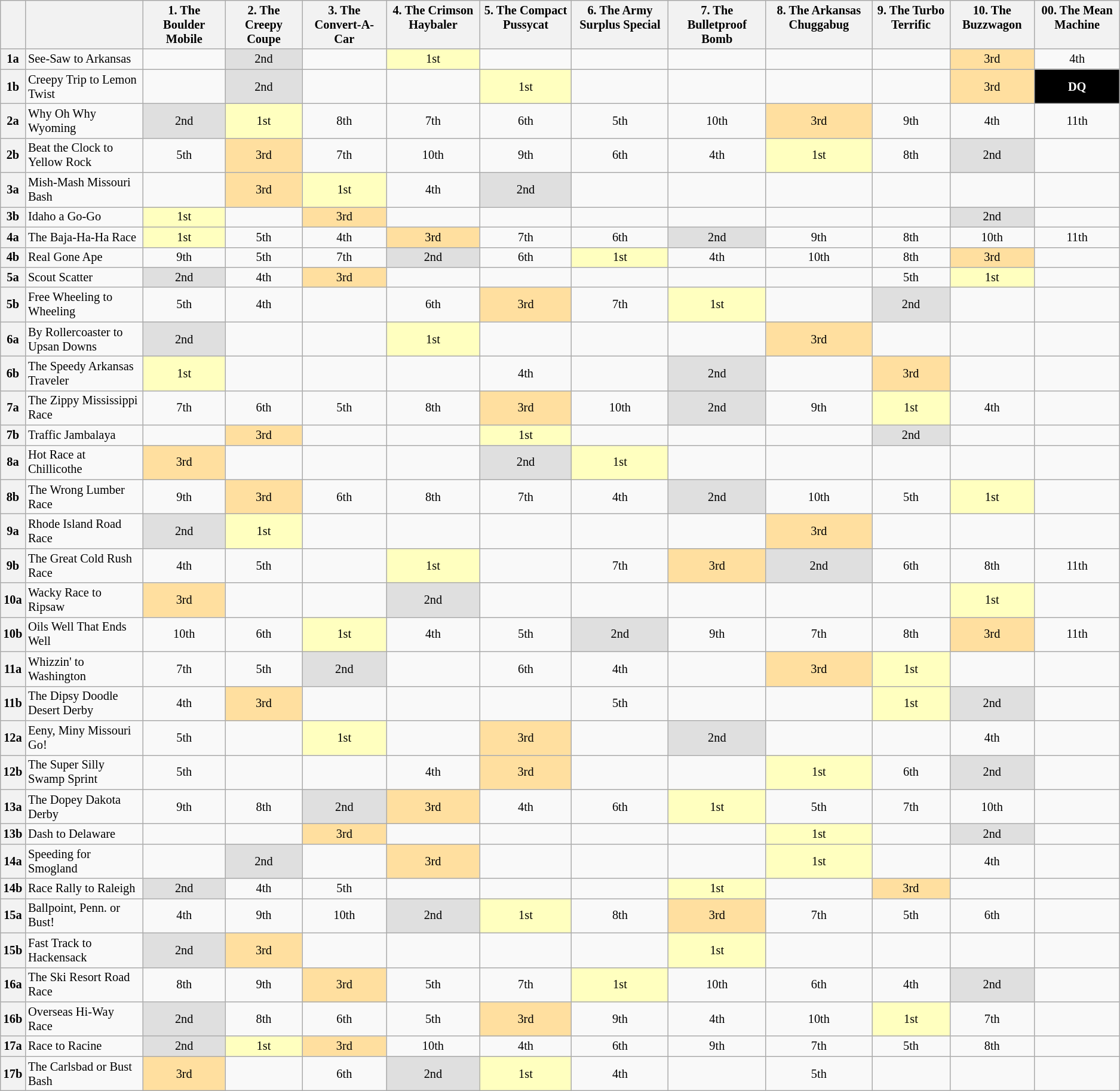<table class="wikitable" style="font-size: 85%; text-align:center;">
<tr valign="top">
<th valign="middle"></th>
<th valign="middle"></th>
<th>1. The Boulder Mobile</th>
<th>2. The Creepy Coupe</th>
<th>3. The Convert-A-Car</th>
<th>4. The Crimson Haybaler</th>
<th>5. The Compact Pussycat</th>
<th>6. The Army Surplus Special</th>
<th>7. The Bulletproof Bomb</th>
<th>8. The Arkansas Chuggabug</th>
<th>9. The Turbo Terrific</th>
<th>10. The Buzzwagon</th>
<th>00. The Mean Machine</th>
</tr>
<tr>
<th>1a</th>
<td align="left">See-Saw to Arkansas</td>
<td></td>
<td style="background:#dfdfdf;">2nd</td>
<td></td>
<td style="background:#ffffbf;">1st</td>
<td></td>
<td></td>
<td></td>
<td></td>
<td></td>
<td style="background:#ffdf9f;">3rd</td>
<td>4th</td>
</tr>
<tr>
<th>1b</th>
<td align="left">Creepy Trip to Lemon Twist</td>
<td></td>
<td style="background:#dfdfdf;">2nd</td>
<td></td>
<td></td>
<td style="background:#ffffbf;">1st</td>
<td></td>
<td></td>
<td></td>
<td></td>
<td style="background:#ffdf9f;">3rd</td>
<td style="background:#000000; color:white"><strong>DQ</strong></td>
</tr>
<tr>
<th>2a</th>
<td align="left">Why Oh Why Wyoming</td>
<td style="background:#dfdfdf;">2nd</td>
<td style="background:#ffffbf;">1st</td>
<td>8th</td>
<td>7th</td>
<td>6th</td>
<td>5th</td>
<td>10th</td>
<td style="background:#ffdf9f;">3rd</td>
<td>9th</td>
<td>4th</td>
<td>11th</td>
</tr>
<tr>
<th>2b</th>
<td align="left">Beat the Clock to Yellow Rock</td>
<td>5th</td>
<td style="background:#ffdf9f;">3rd</td>
<td>7th</td>
<td>10th</td>
<td>9th</td>
<td>6th</td>
<td>4th</td>
<td style="background:#ffffbf;">1st</td>
<td>8th</td>
<td style="background:#dfdfdf;">2nd</td>
<td></td>
</tr>
<tr>
<th>3a</th>
<td align="left">Mish-Mash Missouri Bash</td>
<td></td>
<td style="background:#ffdf9f;">3rd</td>
<td style="background:#ffffbf;">1st</td>
<td>4th</td>
<td style="background:#dfdfdf;">2nd</td>
<td></td>
<td></td>
<td></td>
<td></td>
<td></td>
<td></td>
</tr>
<tr>
<th>3b</th>
<td align="left">Idaho a Go-Go</td>
<td style="background:#ffffbf;">1st</td>
<td></td>
<td style="background:#ffdf9f;">3rd</td>
<td></td>
<td></td>
<td></td>
<td></td>
<td></td>
<td></td>
<td style="background:#dfdfdf;">2nd</td>
<td></td>
</tr>
<tr>
<th>4a</th>
<td align="left">The Baja-Ha-Ha Race</td>
<td style="background:#ffffbf;">1st</td>
<td>5th</td>
<td>4th</td>
<td style="background:#ffdf9f;">3rd</td>
<td>7th</td>
<td>6th</td>
<td style="background:#dfdfdf;">2nd</td>
<td>9th</td>
<td>8th</td>
<td>10th</td>
<td>11th</td>
</tr>
<tr>
<th>4b</th>
<td align="left">Real Gone Ape</td>
<td>9th</td>
<td>5th</td>
<td>7th</td>
<td style="background:#dfdfdf;">2nd</td>
<td>6th</td>
<td style="background:#ffffbf;">1st</td>
<td>4th</td>
<td>10th</td>
<td>8th</td>
<td style="background:#ffdf9f;">3rd</td>
<td></td>
</tr>
<tr>
<th>5a</th>
<td align="left">Scout Scatter</td>
<td style="background:#dfdfdf;">2nd</td>
<td>4th</td>
<td style="background:#ffdf9f;">3rd</td>
<td></td>
<td></td>
<td></td>
<td></td>
<td></td>
<td>5th</td>
<td style="background:#ffffbf;">1st</td>
<td></td>
</tr>
<tr>
<th>5b</th>
<td align="left">Free Wheeling to Wheeling</td>
<td>5th</td>
<td>4th</td>
<td></td>
<td>6th</td>
<td style="background:#ffdf9f;">3rd</td>
<td>7th</td>
<td style="background:#ffffbf;">1st</td>
<td></td>
<td style="background:#dfdfdf;">2nd</td>
<td></td>
<td></td>
</tr>
<tr>
<th>6a</th>
<td align="left">By Rollercoaster to Upsan Downs</td>
<td style="background:#dfdfdf;">2nd</td>
<td></td>
<td></td>
<td style="background:#ffffbf;">1st</td>
<td></td>
<td></td>
<td></td>
<td style="background:#ffdf9f;">3rd</td>
<td></td>
<td></td>
<td></td>
</tr>
<tr>
<th>6b</th>
<td align="left">The Speedy Arkansas Traveler</td>
<td style="background:#ffffbf;">1st</td>
<td></td>
<td></td>
<td></td>
<td>4th</td>
<td></td>
<td style="background:#dfdfdf;">2nd</td>
<td></td>
<td style="background:#ffdf9f;">3rd</td>
<td></td>
<td></td>
</tr>
<tr>
<th>7a</th>
<td align="left">The Zippy Mississippi Race</td>
<td>7th</td>
<td>6th</td>
<td>5th</td>
<td>8th</td>
<td style="background:#ffdf9f;">3rd</td>
<td>10th</td>
<td style="background:#dfdfdf;">2nd</td>
<td>9th</td>
<td style="background:#ffffbf;">1st</td>
<td>4th</td>
<td></td>
</tr>
<tr>
<th>7b</th>
<td align="left">Traffic Jambalaya</td>
<td></td>
<td style="background:#ffdf9f;">3rd</td>
<td></td>
<td></td>
<td style="background:#ffffbf;">1st</td>
<td></td>
<td></td>
<td></td>
<td style="background:#dfdfdf;">2nd</td>
<td></td>
<td></td>
</tr>
<tr>
<th>8a</th>
<td align="left">Hot Race at Chillicothe</td>
<td style="background:#ffdf9f;">3rd</td>
<td></td>
<td></td>
<td></td>
<td style="background:#dfdfdf;">2nd</td>
<td style="background:#ffffbf;">1st</td>
<td></td>
<td></td>
<td></td>
<td></td>
<td></td>
</tr>
<tr>
<th>8b</th>
<td align="left">The Wrong Lumber Race</td>
<td>9th</td>
<td style="background:#ffdf9f;">3rd</td>
<td>6th</td>
<td>8th</td>
<td>7th</td>
<td>4th</td>
<td style="background:#dfdfdf;">2nd</td>
<td>10th</td>
<td>5th</td>
<td style="background:#ffffbf;">1st</td>
<td></td>
</tr>
<tr>
<th>9a</th>
<td align="left">Rhode Island Road Race</td>
<td style="background:#dfdfdf;">2nd</td>
<td style="background:#ffffbf;">1st</td>
<td></td>
<td></td>
<td></td>
<td></td>
<td></td>
<td style="background:#ffdf9f;">3rd</td>
<td></td>
<td></td>
<td></td>
</tr>
<tr>
<th>9b</th>
<td align="left">The Great Cold Rush Race</td>
<td>4th</td>
<td>5th</td>
<td></td>
<td style="background:#ffffbf;">1st</td>
<td></td>
<td>7th</td>
<td style="background:#ffdf9f;">3rd</td>
<td style="background:#dfdfdf;">2nd</td>
<td>6th</td>
<td>8th</td>
<td>11th</td>
</tr>
<tr>
<th>10a</th>
<td align="left">Wacky Race to Ripsaw</td>
<td style="background:#ffdf9f;">3rd</td>
<td></td>
<td></td>
<td style="background:#dfdfdf;">2nd</td>
<td></td>
<td></td>
<td></td>
<td></td>
<td></td>
<td style="background:#ffffbf;">1st</td>
<td></td>
</tr>
<tr>
<th>10b</th>
<td align="left">Oils Well That Ends Well</td>
<td>10th</td>
<td>6th</td>
<td style="background:#ffffbf;">1st</td>
<td>4th</td>
<td>5th</td>
<td style="background:#dfdfdf;">2nd</td>
<td>9th</td>
<td>7th</td>
<td>8th</td>
<td style="background:#ffdf9f;">3rd</td>
<td>11th</td>
</tr>
<tr>
<th>11a</th>
<td align="left">Whizzin' to Washington</td>
<td>7th</td>
<td>5th</td>
<td style="background:#dfdfdf;">2nd</td>
<td></td>
<td>6th</td>
<td>4th</td>
<td></td>
<td style="background:#ffdf9f;">3rd</td>
<td style="background:#ffffbf;">1st</td>
<td></td>
<td></td>
</tr>
<tr>
<th>11b</th>
<td align="left">The Dipsy Doodle Desert Derby</td>
<td>4th</td>
<td style="background:#ffdf9f;">3rd</td>
<td></td>
<td></td>
<td></td>
<td>5th</td>
<td></td>
<td></td>
<td style="background:#ffffbf;">1st</td>
<td style="background:#dfdfdf;">2nd</td>
<td></td>
</tr>
<tr>
<th>12a</th>
<td align="left">Eeny, Miny Missouri Go!</td>
<td>5th</td>
<td></td>
<td style="background:#ffffbf;">1st</td>
<td></td>
<td style="background:#ffdf9f;">3rd</td>
<td></td>
<td style="background:#dfdfdf;">2nd</td>
<td></td>
<td></td>
<td>4th</td>
<td></td>
</tr>
<tr>
<th>12b</th>
<td align="left">The Super Silly Swamp Sprint</td>
<td>5th</td>
<td></td>
<td></td>
<td>4th</td>
<td style="background:#ffdf9f;">3rd</td>
<td></td>
<td></td>
<td style="background:#ffffbf;">1st</td>
<td>6th</td>
<td style="background:#dfdfdf;">2nd</td>
<td></td>
</tr>
<tr>
<th>13a</th>
<td align="left">The Dopey Dakota Derby</td>
<td>9th</td>
<td>8th</td>
<td style="background:#dfdfdf;">2nd</td>
<td style="background:#ffdf9f;">3rd</td>
<td>4th</td>
<td>6th</td>
<td style="background:#ffffbf;">1st</td>
<td>5th</td>
<td>7th</td>
<td>10th</td>
<td></td>
</tr>
<tr>
<th>13b</th>
<td align="left">Dash to Delaware</td>
<td></td>
<td></td>
<td style="background:#ffdf9f;">3rd</td>
<td></td>
<td></td>
<td></td>
<td></td>
<td style="background:#ffffbf;">1st</td>
<td></td>
<td style="background:#dfdfdf;">2nd</td>
<td></td>
</tr>
<tr>
<th>14a</th>
<td align="left">Speeding for Smogland</td>
<td></td>
<td style="background:#dfdfdf;">2nd</td>
<td></td>
<td style="background:#ffdf9f;">3rd</td>
<td></td>
<td></td>
<td></td>
<td style="background:#ffffbf;">1st</td>
<td></td>
<td>4th</td>
<td></td>
</tr>
<tr>
<th>14b</th>
<td align="left">Race Rally to Raleigh</td>
<td style="background:#dfdfdf;">2nd</td>
<td>4th</td>
<td>5th</td>
<td></td>
<td></td>
<td></td>
<td style="background:#ffffbf;">1st</td>
<td></td>
<td style="background:#ffdf9f;">3rd</td>
<td></td>
<td></td>
</tr>
<tr>
<th>15a</th>
<td align="left">Ballpoint, Penn. or Bust!</td>
<td>4th</td>
<td>9th</td>
<td>10th</td>
<td style="background:#dfdfdf;">2nd</td>
<td style="background:#ffffbf;">1st</td>
<td>8th</td>
<td style="background:#ffdf9f;">3rd</td>
<td>7th</td>
<td>5th</td>
<td>6th</td>
<td></td>
</tr>
<tr>
<th>15b</th>
<td align="left">Fast Track to Hackensack</td>
<td style="background:#dfdfdf;">2nd</td>
<td style="background:#ffdf9f;">3rd</td>
<td></td>
<td></td>
<td></td>
<td></td>
<td style="background:#ffffbf;">1st</td>
<td></td>
<td></td>
<td></td>
<td></td>
</tr>
<tr>
<th>16a</th>
<td align="left">The Ski Resort Road Race</td>
<td>8th</td>
<td>9th</td>
<td style="background:#ffdf9f;">3rd</td>
<td>5th</td>
<td>7th</td>
<td style="background:#ffffbf;">1st</td>
<td>10th</td>
<td>6th</td>
<td>4th</td>
<td style="background:#dfdfdf;">2nd</td>
<td></td>
</tr>
<tr>
<th>16b</th>
<td align="left">Overseas Hi-Way Race</td>
<td style="background:#dfdfdf;">2nd</td>
<td>8th</td>
<td>6th</td>
<td>5th</td>
<td style="background:#ffdf9f;">3rd</td>
<td>9th</td>
<td>4th</td>
<td>10th</td>
<td style="background:#ffffbf;">1st</td>
<td>7th</td>
<td></td>
</tr>
<tr>
<th>17a</th>
<td align="left">Race to Racine</td>
<td style="background:#dfdfdf;">2nd</td>
<td style="background:#ffffbf;">1st</td>
<td style="background:#ffdf9f;">3rd</td>
<td>10th</td>
<td>4th</td>
<td>6th</td>
<td>9th</td>
<td>7th</td>
<td>5th</td>
<td>8th</td>
<td></td>
</tr>
<tr>
<th>17b</th>
<td align="left">The Carlsbad or Bust Bash</td>
<td style="background:#ffdf9f;">3rd</td>
<td></td>
<td>6th</td>
<td style="background:#dfdfdf;">2nd</td>
<td style="background:#ffffbf;">1st</td>
<td>4th</td>
<td></td>
<td>5th</td>
<td></td>
<td></td>
<td></td>
</tr>
</table>
